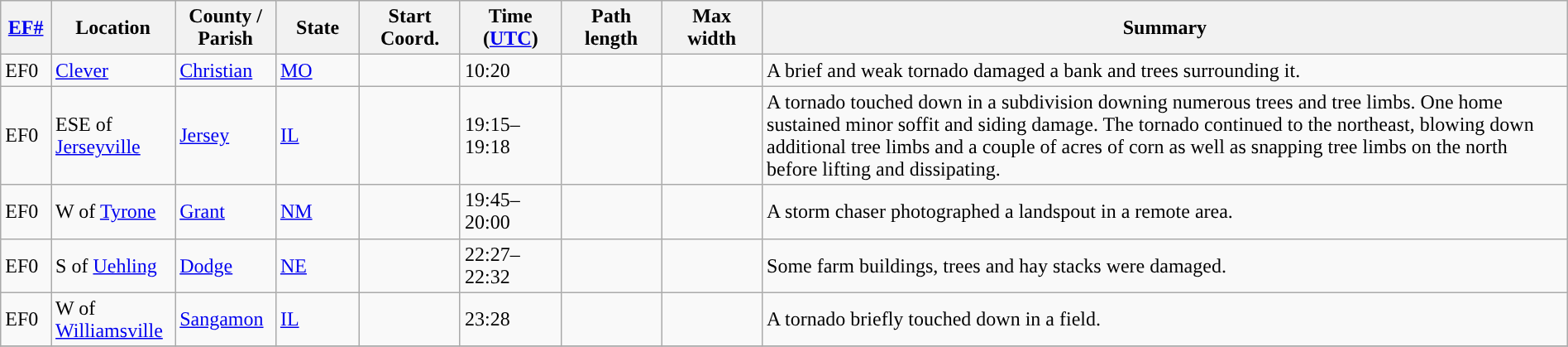<table class="wikitable sortable" style="width:100%;">
<tr>
<th scope="col"  style="width:3%; text-align:center;"><a href='#'>EF#</a></th>
<th scope="col"  style="width:7%; text-align:center;" class="unsortable">Location</th>
<th scope="col"  style="width:6%; text-align:center;" class="unsortable">County / Parish</th>
<th scope="col"  style="width:5%; text-align:center;">State</th>
<th scope="col"  style="width:6%; text-align:center;">Start Coord.</th>
<th scope="col"  style="width:6%; text-align:center;">Time (<a href='#'>UTC</a>)</th>
<th scope="col"  style="width:6%; text-align:center;">Path length</th>
<th scope="col"  style="width:6%; text-align:center;">Max width</th>
<th scope="col" class="unsortable" style="width:48%; text-align:center;">Summary</th>
</tr>
<tr>
<td>EF0</td>
<td><a href='#'>Clever</a></td>
<td><a href='#'>Christian</a></td>
<td><a href='#'>MO</a></td>
<td></td>
<td>10:20</td>
<td></td>
<td></td>
<td>A brief and weak tornado damaged a bank and trees surrounding it.</td>
</tr>
<tr>
<td>EF0</td>
<td>ESE of <a href='#'>Jerseyville</a></td>
<td><a href='#'>Jersey</a></td>
<td><a href='#'>IL</a></td>
<td></td>
<td>19:15–19:18</td>
<td></td>
<td></td>
<td>A tornado touched down in a subdivision downing numerous trees and tree limbs. One home sustained minor soffit and siding damage. The tornado continued to the northeast, blowing down additional tree limbs and a couple of acres of corn as well as snapping tree limbs on the north before lifting and dissipating.</td>
</tr>
<tr>
<td>EF0</td>
<td>W of <a href='#'>Tyrone</a></td>
<td><a href='#'>Grant</a></td>
<td><a href='#'>NM</a></td>
<td></td>
<td>19:45–20:00</td>
<td></td>
<td></td>
<td>A storm chaser photographed a landspout in a remote area.</td>
</tr>
<tr>
<td>EF0</td>
<td>S of <a href='#'>Uehling</a></td>
<td><a href='#'>Dodge</a></td>
<td><a href='#'>NE</a></td>
<td></td>
<td>22:27–22:32</td>
<td></td>
<td></td>
<td>Some farm buildings, trees and hay stacks were damaged.</td>
</tr>
<tr>
<td>EF0</td>
<td>W of <a href='#'>Williamsville</a></td>
<td><a href='#'>Sangamon</a></td>
<td><a href='#'>IL</a></td>
<td></td>
<td>23:28</td>
<td></td>
<td></td>
<td>A tornado briefly touched down in a field.</td>
</tr>
<tr>
</tr>
</table>
